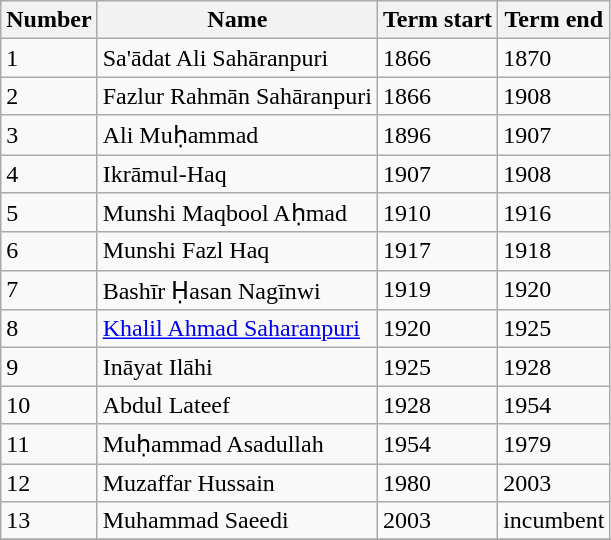<table class="wikitable">
<tr>
<th>Number</th>
<th>Name</th>
<th>Term start</th>
<th>Term end</th>
</tr>
<tr>
<td>1</td>
<td>Sa'ādat Ali Sahāranpuri</td>
<td>1866</td>
<td>1870</td>
</tr>
<tr>
<td>2</td>
<td>Fazlur Rahmān Sahāranpuri</td>
<td>1866</td>
<td>1908</td>
</tr>
<tr>
<td>3</td>
<td>Ali Muḥammad</td>
<td>1896</td>
<td>1907</td>
</tr>
<tr>
<td>4</td>
<td>Ikrāmul-Haq</td>
<td>1907</td>
<td>1908</td>
</tr>
<tr>
<td>5</td>
<td>Munshi Maqbool Aḥmad</td>
<td>1910</td>
<td>1916</td>
</tr>
<tr>
<td>6</td>
<td>Munshi Fazl Haq</td>
<td>1917</td>
<td>1918</td>
</tr>
<tr>
<td>7</td>
<td>Bashīr Ḥasan Nagīnwi</td>
<td>1919</td>
<td>1920</td>
</tr>
<tr>
<td>8</td>
<td><a href='#'>Khalil Ahmad Saharanpuri</a></td>
<td>1920</td>
<td>1925</td>
</tr>
<tr>
<td>9</td>
<td>Ināyat Ilāhi</td>
<td>1925</td>
<td>1928</td>
</tr>
<tr>
<td>10</td>
<td>Abdul Lateef</td>
<td>1928</td>
<td>1954</td>
</tr>
<tr>
<td>11</td>
<td>Muḥammad Asadullah</td>
<td>1954</td>
<td>1979</td>
</tr>
<tr>
<td>12</td>
<td>Muzaffar Hussain</td>
<td>1980</td>
<td>2003</td>
</tr>
<tr>
<td>13</td>
<td>Muhammad Saeedi</td>
<td>2003</td>
<td>incumbent</td>
</tr>
<tr>
</tr>
</table>
